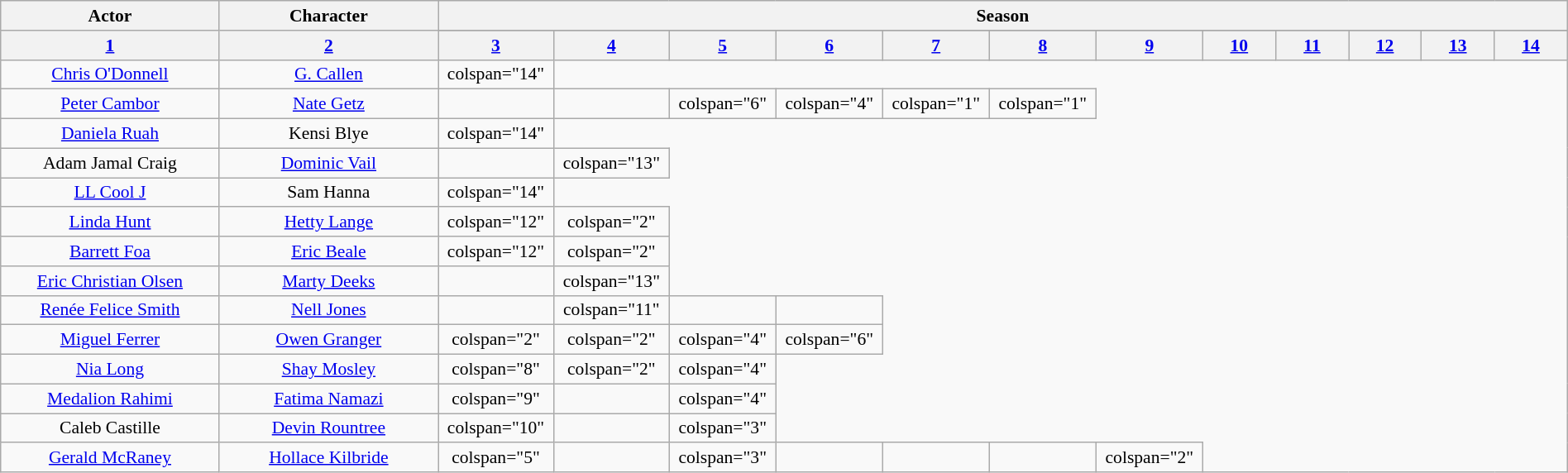<table class="wikitable plainrowheaders" style="text-align:center; font-size:90%; width:100%">
<tr>
<th scope="col" rowspan="2" style="width:12%;">Actor</th>
<th scope="col" rowspan="2" style="width:12%;">Character</th>
<th scope="col" colspan="14" style="width:76%;">Season</th>
</tr>
<tr>
</tr>
<tr>
<th scope="col" style="width:4%;"><a href='#'>1</a></th>
<th scope="col" style="width:4%;"><a href='#'>2</a></th>
<th scope="col" style="width:4%;"><a href='#'>3</a></th>
<th scope="col" style="width:4%;"><a href='#'>4</a></th>
<th scope="col" style="width:4%;"><a href='#'>5</a></th>
<th scope="col" style="width:4%;"><a href='#'>6</a></th>
<th scope="col" style="width:4%;"><a href='#'>7</a></th>
<th scope="col" style="width:4%;"><a href='#'>8</a></th>
<th scope="col" style="width:4%;"><a href='#'>9</a></th>
<th scope="col" style="width:4%;"><a href='#'>10</a></th>
<th scope="col" style="width:4%;"><a href='#'>11</a></th>
<th scope="col" style="width:4%;"><a href='#'>12</a></th>
<th scope="col" style="width:4%;"><a href='#'>13</a></th>
<th scope="col" style="width:4%;"><a href='#'>14</a></th>
</tr>
<tr>
<td scope="row"><a href='#'>Chris O'Donnell</a></td>
<td><a href='#'>G. Callen</a></td>
<td>colspan="14" </td>
</tr>
<tr>
<td scope="row"><a href='#'>Peter Cambor</a></td>
<td><a href='#'>Nate Getz</a></td>
<td></td>
<td></td>
<td>colspan="6" </td>
<td>colspan="4" </td>
<td>colspan="1" </td>
<td>colspan="1" </td>
</tr>
<tr>
<td scope="row"><a href='#'>Daniela Ruah</a></td>
<td>Kensi Blye</td>
<td>colspan="14" </td>
</tr>
<tr>
<td scope="row">Adam Jamal Craig</td>
<td><a href='#'>Dominic Vail</a></td>
<td></td>
<td>colspan="13" </td>
</tr>
<tr>
<td scope="row"><a href='#'>LL Cool J</a></td>
<td>Sam Hanna</td>
<td>colspan="14" </td>
</tr>
<tr>
<td scope="row"><a href='#'>Linda Hunt</a></td>
<td><a href='#'>Hetty Lange</a></td>
<td>colspan="12" </td>
<td>colspan="2" </td>
</tr>
<tr>
<td scope="row"><a href='#'>Barrett Foa</a></td>
<td><a href='#'>Eric Beale</a></td>
<td>colspan="12" </td>
<td>colspan="2" </td>
</tr>
<tr>
<td scope="row"><a href='#'>Eric Christian Olsen</a></td>
<td><a href='#'>Marty Deeks</a></td>
<td></td>
<td>colspan="13" </td>
</tr>
<tr>
<td scope="row"><a href='#'>Renée Felice Smith</a></td>
<td><a href='#'>Nell Jones</a></td>
<td></td>
<td>colspan="11" </td>
<td></td>
<td></td>
</tr>
<tr>
<td scope="row"><a href='#'>Miguel Ferrer</a></td>
<td><a href='#'>Owen Granger</a></td>
<td>colspan="2" </td>
<td>colspan="2" </td>
<td>colspan="4" </td>
<td>colspan="6" </td>
</tr>
<tr>
<td scope="row"><a href='#'>Nia Long</a></td>
<td><a href='#'>Shay Mosley</a></td>
<td>colspan="8" </td>
<td>colspan="2" </td>
<td>colspan="4" </td>
</tr>
<tr>
<td scope="row"><a href='#'>Medalion Rahimi</a></td>
<td><a href='#'>Fatima Namazi</a></td>
<td>colspan="9" </td>
<td></td>
<td>colspan="4" </td>
</tr>
<tr>
<td scope="row">Caleb Castille</td>
<td><a href='#'>Devin Rountree</a></td>
<td>colspan="10" </td>
<td></td>
<td>colspan="3" </td>
</tr>
<tr>
<td scope="row"><a href='#'>Gerald McRaney</a></td>
<td><a href='#'>Hollace Kilbride</a></td>
<td>colspan="5" </td>
<td></td>
<td>colspan="3" </td>
<td></td>
<td></td>
<td></td>
<td>colspan="2" </td>
</tr>
</table>
